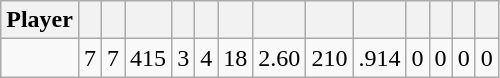<table class="wikitable sortable" style="text-align:center;">
<tr>
<th>Player</th>
<th></th>
<th></th>
<th></th>
<th></th>
<th></th>
<th></th>
<th></th>
<th></th>
<th></th>
<th></th>
<th></th>
<th></th>
<th></th>
</tr>
<tr>
<td></td>
<td>7</td>
<td>7</td>
<td>415</td>
<td>3</td>
<td>4</td>
<td>18</td>
<td>2.60</td>
<td>210</td>
<td>.914</td>
<td>0</td>
<td>0</td>
<td>0</td>
<td>0</td>
</tr>
</table>
